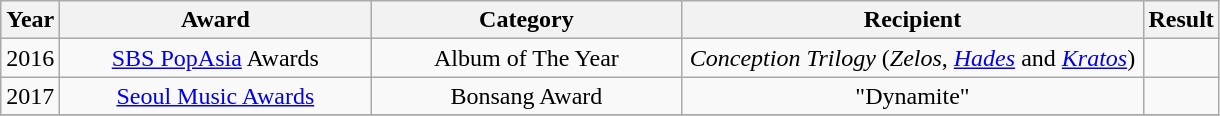<table class="wikitable">
<tr>
<th>Year</th>
<th style="width:200px;">Award</th>
<th style="width:200px;">Category</th>
<th style="width:300px;">Recipient</th>
<th>Result</th>
</tr>
<tr>
<td align="center">2016</td>
<td align="center"><a href='#'>SBS PopAsia</a> Awards</td>
<td align="center">Album of The Year</td>
<td align="center"><em>Conception Trilogy</em> (<em>Zelos</em>, <em><a href='#'>Hades</a></em> and <em><a href='#'>Kratos</a></em>)</td>
<td></td>
</tr>
<tr>
<td align="center">2017</td>
<td align="center"><a href='#'>Seoul Music Awards</a></td>
<td align="center">Bonsang Award</td>
<td align="center">"Dynamite"</td>
<td></td>
</tr>
<tr>
</tr>
</table>
